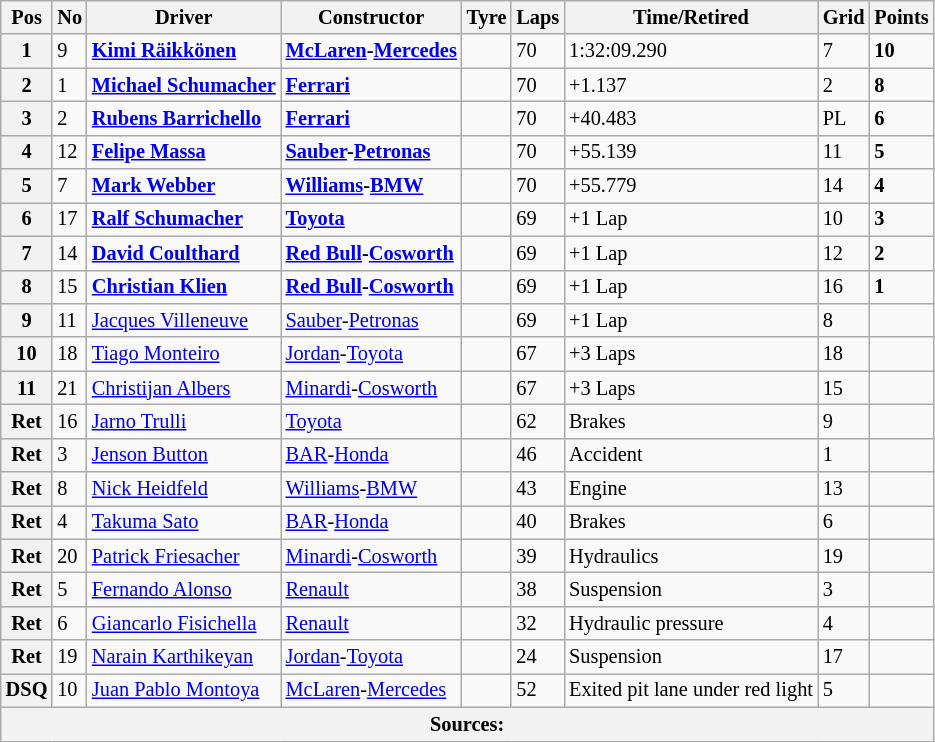<table class="wikitable" style="font-size: 85%">
<tr>
<th>Pos</th>
<th>No</th>
<th>Driver</th>
<th>Constructor</th>
<th>Tyre</th>
<th>Laps</th>
<th>Time/Retired</th>
<th>Grid</th>
<th>Points</th>
</tr>
<tr>
<th>1</th>
<td>9</td>
<td> <strong><a href='#'>Kimi Räikkönen</a></strong></td>
<td><strong><a href='#'>McLaren</a>-<a href='#'>Mercedes</a></strong></td>
<td></td>
<td>70</td>
<td>1:32:09.290</td>
<td>7</td>
<td><strong>10</strong></td>
</tr>
<tr>
<th>2</th>
<td>1</td>
<td> <strong><a href='#'>Michael Schumacher</a></strong></td>
<td><strong><a href='#'>Ferrari</a></strong></td>
<td></td>
<td>70</td>
<td>+1.137</td>
<td>2</td>
<td><strong>8</strong></td>
</tr>
<tr>
<th>3</th>
<td>2</td>
<td> <strong><a href='#'>Rubens Barrichello</a></strong></td>
<td><strong><a href='#'>Ferrari</a></strong></td>
<td></td>
<td>70</td>
<td>+40.483</td>
<td>PL</td>
<td><strong>6</strong></td>
</tr>
<tr>
<th>4</th>
<td>12</td>
<td> <strong><a href='#'>Felipe Massa</a></strong></td>
<td><strong><a href='#'>Sauber</a>-<a href='#'>Petronas</a></strong></td>
<td></td>
<td>70</td>
<td>+55.139</td>
<td>11</td>
<td><strong>5</strong></td>
</tr>
<tr>
<th>5</th>
<td>7</td>
<td> <strong><a href='#'>Mark Webber</a></strong></td>
<td><strong><a href='#'>Williams</a>-<a href='#'>BMW</a></strong></td>
<td></td>
<td>70</td>
<td>+55.779</td>
<td>14</td>
<td><strong>4</strong></td>
</tr>
<tr>
<th>6</th>
<td>17</td>
<td> <strong><a href='#'>Ralf Schumacher</a></strong></td>
<td><strong><a href='#'>Toyota</a></strong></td>
<td></td>
<td>69</td>
<td>+1 Lap</td>
<td>10</td>
<td><strong>3</strong></td>
</tr>
<tr>
<th>7</th>
<td>14</td>
<td> <strong><a href='#'>David Coulthard</a></strong></td>
<td><strong><a href='#'>Red Bull</a>-<a href='#'>Cosworth</a></strong></td>
<td></td>
<td>69</td>
<td>+1 Lap</td>
<td>12</td>
<td><strong>2</strong></td>
</tr>
<tr>
<th>8</th>
<td>15</td>
<td> <strong><a href='#'>Christian Klien</a></strong></td>
<td><strong><a href='#'>Red Bull</a>-<a href='#'>Cosworth</a></strong></td>
<td></td>
<td>69</td>
<td>+1 Lap</td>
<td>16</td>
<td><strong>1</strong></td>
</tr>
<tr>
<th>9</th>
<td>11</td>
<td> <a href='#'>Jacques Villeneuve</a></td>
<td><a href='#'>Sauber</a>-<a href='#'>Petronas</a></td>
<td></td>
<td>69</td>
<td>+1 Lap</td>
<td>8</td>
<td></td>
</tr>
<tr>
<th>10</th>
<td>18</td>
<td> <a href='#'>Tiago Monteiro</a></td>
<td><a href='#'>Jordan</a>-<a href='#'>Toyota</a></td>
<td></td>
<td>67</td>
<td>+3 Laps</td>
<td>18</td>
<td></td>
</tr>
<tr>
<th>11</th>
<td>21</td>
<td> <a href='#'>Christijan Albers</a></td>
<td><a href='#'>Minardi</a>-<a href='#'>Cosworth</a></td>
<td></td>
<td>67</td>
<td>+3 Laps</td>
<td>15</td>
<td></td>
</tr>
<tr>
<th>Ret</th>
<td>16</td>
<td> <a href='#'>Jarno Trulli</a></td>
<td><a href='#'>Toyota</a></td>
<td></td>
<td>62</td>
<td>Brakes</td>
<td>9</td>
<td></td>
</tr>
<tr>
<th>Ret</th>
<td>3</td>
<td> <a href='#'>Jenson Button</a></td>
<td><a href='#'>BAR</a>-<a href='#'>Honda</a></td>
<td></td>
<td>46</td>
<td>Accident</td>
<td>1</td>
<td></td>
</tr>
<tr>
<th>Ret</th>
<td>8</td>
<td> <a href='#'>Nick Heidfeld</a></td>
<td><a href='#'>Williams</a>-<a href='#'>BMW</a></td>
<td></td>
<td>43</td>
<td>Engine</td>
<td>13</td>
<td></td>
</tr>
<tr>
<th>Ret</th>
<td>4</td>
<td> <a href='#'>Takuma Sato</a></td>
<td><a href='#'>BAR</a>-<a href='#'>Honda</a></td>
<td></td>
<td>40</td>
<td>Brakes</td>
<td>6</td>
<td></td>
</tr>
<tr>
<th>Ret</th>
<td>20</td>
<td> <a href='#'>Patrick Friesacher</a></td>
<td><a href='#'>Minardi</a>-<a href='#'>Cosworth</a></td>
<td></td>
<td>39</td>
<td>Hydraulics</td>
<td>19</td>
<td></td>
</tr>
<tr>
<th>Ret</th>
<td>5</td>
<td> <a href='#'>Fernando Alonso</a></td>
<td><a href='#'>Renault</a></td>
<td></td>
<td>38</td>
<td>Suspension</td>
<td>3</td>
<td></td>
</tr>
<tr>
<th>Ret</th>
<td>6</td>
<td> <a href='#'>Giancarlo Fisichella</a></td>
<td><a href='#'>Renault</a></td>
<td></td>
<td>32</td>
<td>Hydraulic pressure</td>
<td>4</td>
<td></td>
</tr>
<tr>
<th>Ret</th>
<td>19</td>
<td> <a href='#'>Narain Karthikeyan</a></td>
<td><a href='#'>Jordan</a>-<a href='#'>Toyota</a></td>
<td></td>
<td>24</td>
<td>Suspension</td>
<td>17</td>
<td></td>
</tr>
<tr>
<th>DSQ</th>
<td>10</td>
<td> <a href='#'>Juan Pablo Montoya</a></td>
<td><a href='#'>McLaren</a>-<a href='#'>Mercedes</a></td>
<td></td>
<td>52</td>
<td>Exited pit lane under red light</td>
<td>5</td>
<td></td>
</tr>
<tr>
<th colspan=9 align=center>Sources:</th>
</tr>
</table>
